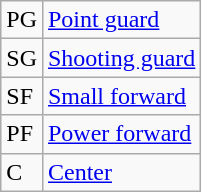<table class="wikitable">
<tr>
<td>PG</td>
<td><a href='#'>Point guard</a></td>
</tr>
<tr>
<td>SG</td>
<td><a href='#'>Shooting guard</a></td>
</tr>
<tr>
<td>SF</td>
<td><a href='#'>Small forward</a></td>
</tr>
<tr>
<td>PF</td>
<td><a href='#'>Power forward</a></td>
</tr>
<tr>
<td>C</td>
<td><a href='#'>Center</a></td>
</tr>
</table>
